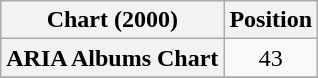<table class="wikitable plainrowheaders">
<tr>
<th scope="col">Chart (2000)</th>
<th scope="col">Position</th>
</tr>
<tr>
<th scope="row">ARIA Albums Chart</th>
<td style="text-align:center;">43</td>
</tr>
<tr>
</tr>
</table>
